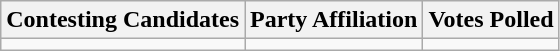<table class="wikitable sortable">
<tr>
<th>Contesting Candidates</th>
<th>Party Affiliation</th>
<th>Votes Polled</th>
</tr>
<tr>
<td></td>
<td></td>
<td></td>
</tr>
</table>
